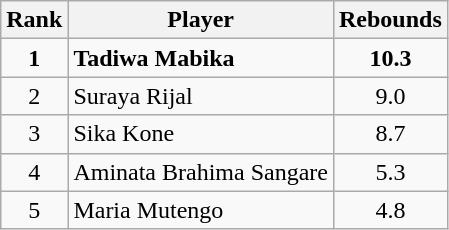<table class="wikitable">
<tr>
<th>Rank</th>
<th>Player</th>
<th>Rebounds</th>
</tr>
<tr>
<td align=center><strong>1</strong></td>
<td align=left> <strong>Tadiwa Mabika</strong></td>
<td align=center><strong>10.3</strong></td>
</tr>
<tr>
<td align=center>2</td>
<td align=left> Suraya Rijal</td>
<td align=center>9.0</td>
</tr>
<tr>
<td align=center>3</td>
<td align=left> Sika Kone</td>
<td align=center>8.7</td>
</tr>
<tr>
<td align=center>4</td>
<td align=left> Aminata Brahima Sangare</td>
<td align=center>5.3</td>
</tr>
<tr>
<td align=center>5</td>
<td align=left> Maria Mutengo</td>
<td align=center>4.8</td>
</tr>
</table>
